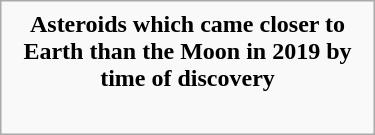<table class="infobox" style="width: 250px;">
<tr>
<td style="text-align:center"><strong>Asteroids which came closer to Earth than the Moon in 2019 by time of discovery</strong></td>
</tr>
<tr>
<td><br></td>
</tr>
</table>
